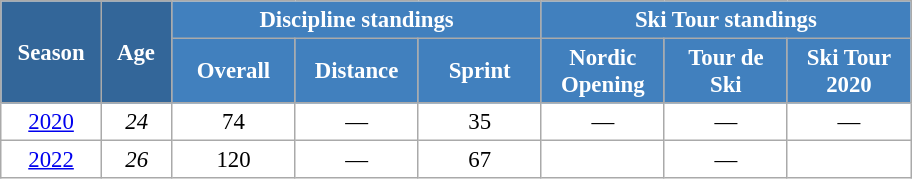<table class="wikitable" style="font-size:95%; text-align:center; border:grey solid 1px; border-collapse:collapse; background:#ffffff;">
<tr>
<th style="background-color:#369; color:white; width:60px;" rowspan="2"> Season </th>
<th style="background-color:#369; color:white; width:40px;" rowspan="2"> Age </th>
<th style="background-color:#4180be; color:white;" colspan="3">Discipline standings</th>
<th style="background-color:#4180be; color:white;" colspan="3">Ski Tour standings</th>
</tr>
<tr>
<th style="background-color:#4180be; color:white; width:75px;">Overall</th>
<th style="background-color:#4180be; color:white; width:75px;">Distance</th>
<th style="background-color:#4180be; color:white; width:75px;">Sprint</th>
<th style="background-color:#4180be; color:white; width:75px;">Nordic<br>Opening</th>
<th style="background-color:#4180be; color:white; width:75px;">Tour de<br>Ski</th>
<th style="background-color:#4180be; color:white; width:75px;">Ski Tour<br>2020</th>
</tr>
<tr>
<td><a href='#'>2020</a></td>
<td><em>24</em></td>
<td>74</td>
<td>—</td>
<td>35</td>
<td>—</td>
<td>—</td>
<td>—</td>
</tr>
<tr>
<td><a href='#'>2022</a></td>
<td><em>26</em></td>
<td>120</td>
<td>—</td>
<td>67</td>
<td></td>
<td>—</td>
<td></td>
</tr>
</table>
